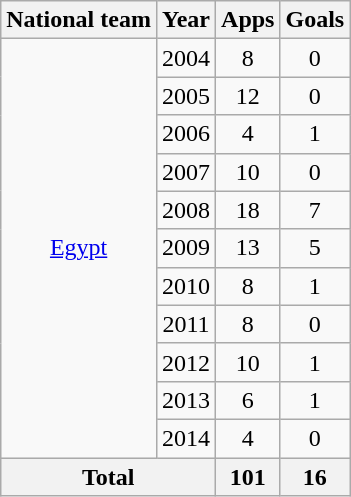<table class="wikitable" style="text-align:center">
<tr>
<th>National team</th>
<th>Year</th>
<th>Apps</th>
<th>Goals</th>
</tr>
<tr>
<td rowspan="11"><a href='#'>Egypt</a></td>
<td>2004</td>
<td>8</td>
<td>0</td>
</tr>
<tr>
<td>2005</td>
<td>12</td>
<td>0</td>
</tr>
<tr>
<td>2006</td>
<td>4</td>
<td>1</td>
</tr>
<tr>
<td>2007</td>
<td>10</td>
<td>0</td>
</tr>
<tr>
<td>2008</td>
<td>18</td>
<td>7</td>
</tr>
<tr>
<td>2009</td>
<td>13</td>
<td>5</td>
</tr>
<tr>
<td>2010</td>
<td>8</td>
<td>1</td>
</tr>
<tr>
<td>2011</td>
<td>8</td>
<td>0</td>
</tr>
<tr>
<td>2012</td>
<td>10</td>
<td>1</td>
</tr>
<tr>
<td>2013</td>
<td>6</td>
<td>1</td>
</tr>
<tr>
<td>2014</td>
<td>4</td>
<td>0</td>
</tr>
<tr>
<th colspan="2">Total</th>
<th>101</th>
<th>16</th>
</tr>
</table>
